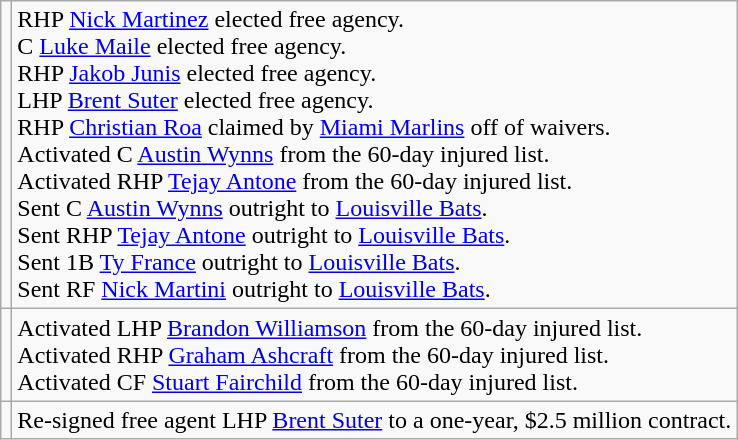<table class="wikitable">
<tr>
<td></td>
<td>RHP <a href='#'>Nick Martinez</a> elected free agency. <br> C <a href='#'>Luke Maile</a> elected free agency. <br> RHP <a href='#'>Jakob Junis</a> elected free agency. <br> LHP <a href='#'>Brent Suter</a> elected free agency. <br> RHP <a href='#'>Christian Roa</a> claimed by <a href='#'>Miami Marlins</a> off of waivers. <br> Activated C <a href='#'>Austin Wynns</a> from the 60-day injured list. <br> Activated RHP <a href='#'>Tejay Antone</a> from the 60-day injured list. <br> Sent C <a href='#'>Austin Wynns</a> outright to <a href='#'>Louisville Bats</a>. <br> Sent RHP <a href='#'>Tejay Antone</a> outright to <a href='#'>Louisville Bats</a>. <br> Sent 1B <a href='#'>Ty France</a> outright to <a href='#'>Louisville Bats</a>. <br> Sent RF <a href='#'>Nick Martini</a> outright to <a href='#'>Louisville Bats</a>.</td>
</tr>
<tr>
<td></td>
<td>Activated LHP <a href='#'>Brandon Williamson</a> from the 60-day injured list. <br> Activated RHP <a href='#'>Graham Ashcraft</a> from the 60-day injured list. <br> Activated CF <a href='#'>Stuart Fairchild</a> from the 60-day injured list.</td>
</tr>
<tr>
<td></td>
<td>Re-signed free agent LHP <a href='#'>Brent Suter</a> to a one-year, $2.5 million contract.</td>
</tr>
</table>
